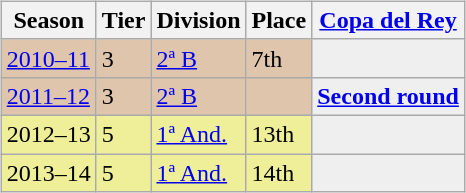<table>
<tr>
<td valign="top" width=0%><br><table class="wikitable">
<tr style="background:#f0f6fa;">
<th>Season</th>
<th>Tier</th>
<th>Division</th>
<th>Place</th>
<th><a href='#'>Copa del Rey</a></th>
</tr>
<tr>
<td style="background:#DEC5AB;"><a href='#'>2010–11</a></td>
<td style="background:#DEC5AB;">3</td>
<td style="background:#DEC5AB;"><a href='#'>2ª B</a></td>
<td style="background:#DEC5AB;">7th</td>
<th style="background:#efefef;"></th>
</tr>
<tr>
<td style="background:#DEC5AB;"><a href='#'>2011–12</a></td>
<td style="background:#DEC5AB;">3</td>
<td style="background:#DEC5AB;"><a href='#'>2ª B</a></td>
<td style="background:#DEC5AB;"></td>
<th style="background:#efefef;"><a href='#'>Second round</a></th>
</tr>
<tr>
<td style="background:#EFEF99;">2012–13</td>
<td style="background:#EFEF99;">5</td>
<td style="background:#EFEF99;"><a href='#'>1ª And.</a></td>
<td style="background:#EFEF99;">13th</td>
<th style="background:#efefef;"></th>
</tr>
<tr>
<td style="background:#EFEF99;">2013–14</td>
<td style="background:#EFEF99;">5</td>
<td style="background:#EFEF99;"><a href='#'>1ª And.</a></td>
<td style="background:#EFEF99;">14th</td>
<th style="background:#efefef;"></th>
</tr>
</table>
</td>
</tr>
</table>
